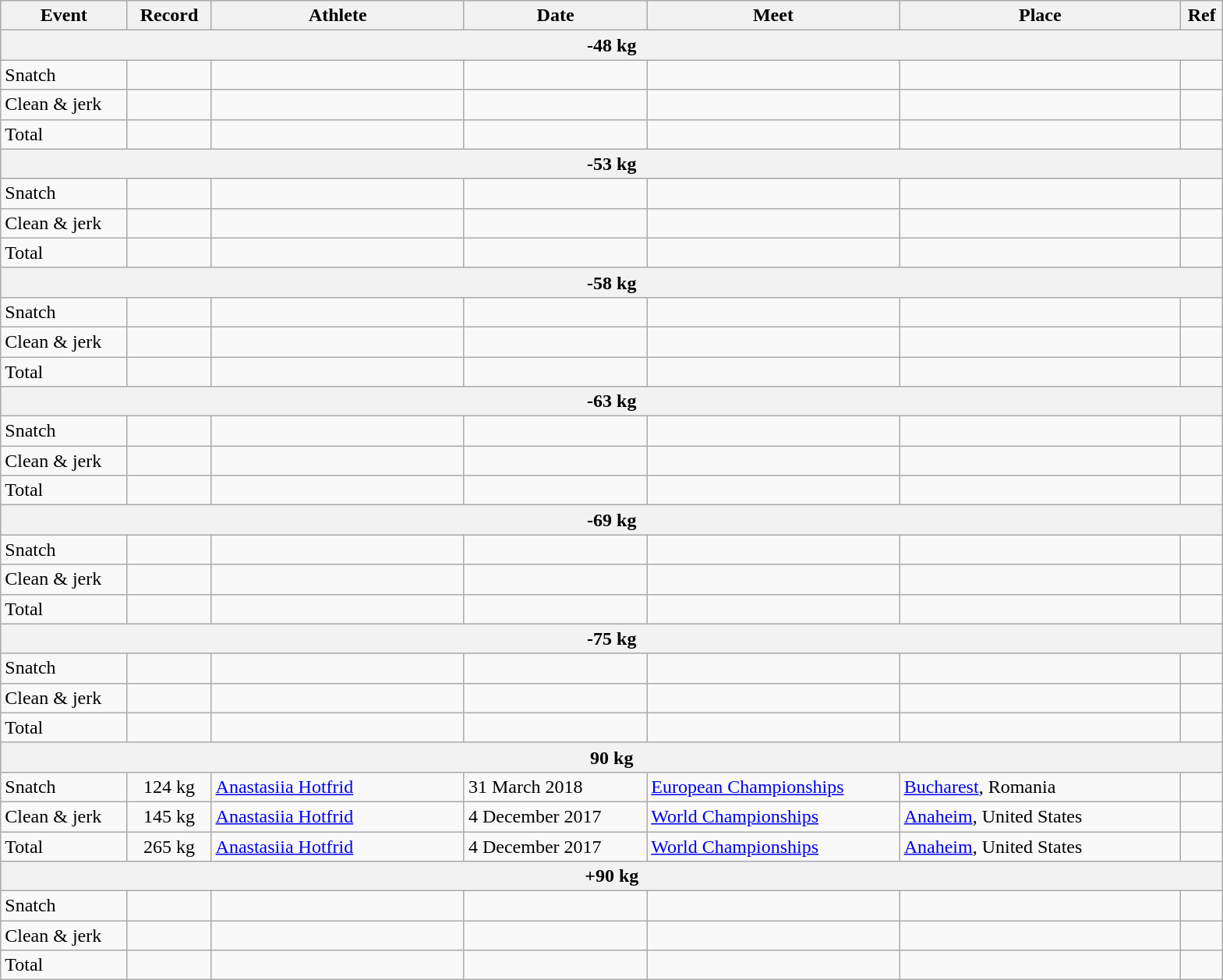<table class="wikitable">
<tr>
<th width=9%>Event</th>
<th width=6%>Record</th>
<th width=18%>Athlete</th>
<th width=13%>Date</th>
<th width=18%>Meet</th>
<th width=20%>Place</th>
<th width=3%>Ref</th>
</tr>
<tr bgcolor="#DDDDDD">
<th colspan="8">-48 kg</th>
</tr>
<tr>
<td>Snatch</td>
<td></td>
<td></td>
<td></td>
<td></td>
<td></td>
<td></td>
</tr>
<tr>
<td>Clean & jerk</td>
<td></td>
<td></td>
<td></td>
<td></td>
<td></td>
<td></td>
</tr>
<tr>
<td>Total</td>
<td></td>
<td></td>
<td></td>
<td></td>
<td></td>
<td></td>
</tr>
<tr bgcolor="#DDDDDD">
<th colspan="8">-53 kg</th>
</tr>
<tr>
<td>Snatch</td>
<td></td>
<td></td>
<td></td>
<td></td>
<td></td>
<td></td>
</tr>
<tr>
<td>Clean & jerk</td>
<td></td>
<td></td>
<td></td>
<td></td>
<td></td>
<td></td>
</tr>
<tr>
<td>Total</td>
<td></td>
<td></td>
<td></td>
<td></td>
<td></td>
<td></td>
</tr>
<tr bgcolor="#DDDDDD">
<th colspan="8">-58 kg</th>
</tr>
<tr>
<td>Snatch</td>
<td></td>
<td></td>
<td></td>
<td></td>
<td></td>
<td></td>
</tr>
<tr>
<td>Clean & jerk</td>
<td></td>
<td></td>
<td></td>
<td></td>
<td></td>
<td></td>
</tr>
<tr>
<td>Total</td>
<td></td>
<td></td>
<td></td>
<td></td>
<td></td>
<td></td>
</tr>
<tr bgcolor="#DDDDDD">
<th colspan="8">-63 kg</th>
</tr>
<tr>
<td>Snatch</td>
<td></td>
<td></td>
<td></td>
<td></td>
<td></td>
<td></td>
</tr>
<tr>
<td>Clean & jerk</td>
<td></td>
<td></td>
<td></td>
<td></td>
<td></td>
<td></td>
</tr>
<tr>
<td>Total</td>
<td></td>
<td></td>
<td></td>
<td></td>
<td></td>
<td></td>
</tr>
<tr bgcolor="#DDDDDD">
<th colspan="8">-69 kg</th>
</tr>
<tr>
<td>Snatch</td>
<td></td>
<td></td>
<td></td>
<td></td>
<td></td>
<td></td>
</tr>
<tr>
<td>Clean & jerk</td>
<td></td>
<td></td>
<td></td>
<td></td>
<td></td>
<td></td>
</tr>
<tr>
<td>Total</td>
<td></td>
<td></td>
<td></td>
<td></td>
<td></td>
<td></td>
</tr>
<tr bgcolor="#DDDDDD">
<th colspan="8">-75 kg</th>
</tr>
<tr>
<td>Snatch</td>
<td></td>
<td></td>
<td></td>
<td></td>
<td></td>
<td></td>
</tr>
<tr>
<td>Clean & jerk</td>
<td></td>
<td></td>
<td></td>
<td></td>
<td></td>
<td></td>
</tr>
<tr>
<td>Total</td>
<td></td>
<td></td>
<td></td>
<td></td>
<td></td>
<td></td>
</tr>
<tr bgcolor="#DDDDDD">
<th colspan="8">90 kg</th>
</tr>
<tr>
<td>Snatch</td>
<td align="center">124 kg</td>
<td><a href='#'>Anastasiia Hotfrid</a></td>
<td>31 March 2018</td>
<td><a href='#'>European Championships</a></td>
<td><a href='#'>Bucharest</a>, Romania</td>
<td></td>
</tr>
<tr>
<td>Clean & jerk</td>
<td align="center">145 kg</td>
<td><a href='#'>Anastasiia Hotfrid</a></td>
<td>4 December 2017</td>
<td><a href='#'>World Championships</a></td>
<td><a href='#'>Anaheim</a>, United States</td>
<td></td>
</tr>
<tr>
<td>Total</td>
<td align="center">265 kg</td>
<td><a href='#'>Anastasiia Hotfrid</a></td>
<td>4 December 2017</td>
<td><a href='#'>World Championships</a></td>
<td><a href='#'>Anaheim</a>, United States</td>
<td></td>
</tr>
<tr bgcolor="#DDDDDD">
<th colspan="8">+90 kg</th>
</tr>
<tr>
<td>Snatch</td>
<td></td>
<td></td>
<td></td>
<td></td>
<td></td>
<td></td>
</tr>
<tr>
<td>Clean & jerk</td>
<td></td>
<td></td>
<td></td>
<td></td>
<td></td>
<td></td>
</tr>
<tr>
<td>Total</td>
<td></td>
<td></td>
<td></td>
<td></td>
<td></td>
<td></td>
</tr>
</table>
